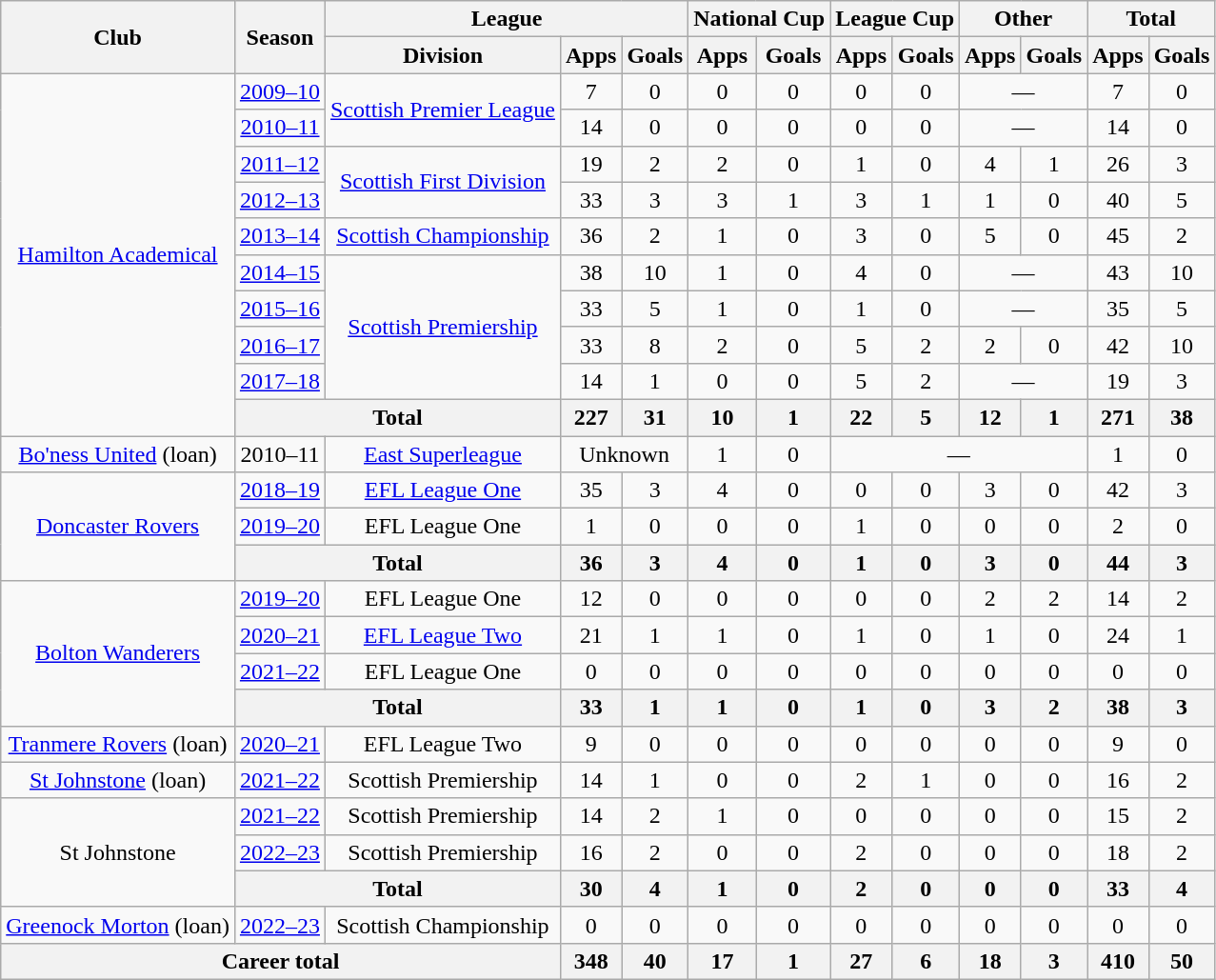<table class="wikitable" style="text-align: center">
<tr>
<th rowspan="2">Club</th>
<th rowspan="2">Season</th>
<th colspan="3">League</th>
<th colspan="2">National Cup</th>
<th colspan="2">League Cup</th>
<th colspan="2">Other</th>
<th colspan="2">Total</th>
</tr>
<tr>
<th>Division</th>
<th>Apps</th>
<th>Goals</th>
<th>Apps</th>
<th>Goals</th>
<th>Apps</th>
<th>Goals</th>
<th>Apps</th>
<th>Goals</th>
<th>Apps</th>
<th>Goals</th>
</tr>
<tr>
<td rowspan="10"><a href='#'>Hamilton Academical</a></td>
<td><a href='#'>2009–10</a></td>
<td rowspan="2"><a href='#'>Scottish Premier League</a></td>
<td>7</td>
<td>0</td>
<td>0</td>
<td>0</td>
<td>0</td>
<td>0</td>
<td colspan="2">—</td>
<td>7</td>
<td>0</td>
</tr>
<tr>
<td><a href='#'>2010–11</a></td>
<td>14</td>
<td>0</td>
<td>0</td>
<td>0</td>
<td>0</td>
<td>0</td>
<td colspan="2">—</td>
<td>14</td>
<td>0</td>
</tr>
<tr>
<td><a href='#'>2011–12</a></td>
<td rowspan="2"><a href='#'>Scottish First Division</a></td>
<td>19</td>
<td>2</td>
<td>2</td>
<td>0</td>
<td>1</td>
<td>0</td>
<td>4</td>
<td>1</td>
<td>26</td>
<td>3</td>
</tr>
<tr>
<td><a href='#'>2012–13</a></td>
<td>33</td>
<td>3</td>
<td>3</td>
<td>1</td>
<td>3</td>
<td>1</td>
<td>1</td>
<td>0</td>
<td>40</td>
<td>5</td>
</tr>
<tr>
<td><a href='#'>2013–14</a></td>
<td><a href='#'>Scottish Championship</a></td>
<td>36</td>
<td>2</td>
<td>1</td>
<td>0</td>
<td>3</td>
<td>0</td>
<td>5</td>
<td>0</td>
<td>45</td>
<td>2</td>
</tr>
<tr>
<td><a href='#'>2014–15</a></td>
<td rowspan="4"><a href='#'>Scottish Premiership</a></td>
<td>38</td>
<td>10</td>
<td>1</td>
<td>0</td>
<td>4</td>
<td>0</td>
<td colspan="2">—</td>
<td>43</td>
<td>10</td>
</tr>
<tr>
<td><a href='#'>2015–16</a></td>
<td>33</td>
<td>5</td>
<td>1</td>
<td>0</td>
<td>1</td>
<td>0</td>
<td colspan="2">—</td>
<td>35</td>
<td>5</td>
</tr>
<tr>
<td><a href='#'>2016–17</a></td>
<td>33</td>
<td>8</td>
<td>2</td>
<td>0</td>
<td>5</td>
<td>2</td>
<td>2</td>
<td>0</td>
<td>42</td>
<td>10</td>
</tr>
<tr>
<td><a href='#'>2017–18</a></td>
<td>14</td>
<td>1</td>
<td>0</td>
<td>0</td>
<td>5</td>
<td>2</td>
<td colspan="2">—</td>
<td>19</td>
<td>3</td>
</tr>
<tr>
<th colspan="2">Total</th>
<th>227</th>
<th>31</th>
<th>10</th>
<th>1</th>
<th>22</th>
<th>5</th>
<th>12</th>
<th>1</th>
<th>271</th>
<th>38</th>
</tr>
<tr>
<td><a href='#'>Bo'ness United</a> (loan)</td>
<td>2010–11</td>
<td><a href='#'>East Superleague</a></td>
<td colspan=2>Unknown</td>
<td>1</td>
<td>0</td>
<td colspan=4>—</td>
<td>1</td>
<td>0</td>
</tr>
<tr>
<td rowspan="3"><a href='#'>Doncaster Rovers</a></td>
<td><a href='#'>2018–19</a></td>
<td><a href='#'>EFL League One</a></td>
<td>35</td>
<td>3</td>
<td>4</td>
<td>0</td>
<td>0</td>
<td>0</td>
<td>3</td>
<td>0</td>
<td>42</td>
<td>3</td>
</tr>
<tr>
<td><a href='#'>2019–20</a></td>
<td>EFL League One</td>
<td>1</td>
<td>0</td>
<td>0</td>
<td>0</td>
<td>1</td>
<td>0</td>
<td>0</td>
<td>0</td>
<td>2</td>
<td>0</td>
</tr>
<tr>
<th colspan="2">Total</th>
<th>36</th>
<th>3</th>
<th>4</th>
<th>0</th>
<th>1</th>
<th>0</th>
<th>3</th>
<th>0</th>
<th>44</th>
<th>3</th>
</tr>
<tr>
<td rowspan="4"><a href='#'>Bolton Wanderers</a></td>
<td><a href='#'>2019–20</a></td>
<td>EFL League One</td>
<td>12</td>
<td>0</td>
<td>0</td>
<td>0</td>
<td>0</td>
<td>0</td>
<td>2</td>
<td>2</td>
<td>14</td>
<td>2</td>
</tr>
<tr>
<td><a href='#'>2020–21</a></td>
<td><a href='#'>EFL League Two</a></td>
<td>21</td>
<td>1</td>
<td>1</td>
<td>0</td>
<td>1</td>
<td>0</td>
<td>1</td>
<td>0</td>
<td>24</td>
<td>1</td>
</tr>
<tr>
<td><a href='#'>2021–22</a></td>
<td>EFL League One</td>
<td>0</td>
<td>0</td>
<td>0</td>
<td>0</td>
<td>0</td>
<td>0</td>
<td>0</td>
<td>0</td>
<td>0</td>
<td>0</td>
</tr>
<tr>
<th colspan="2">Total</th>
<th>33</th>
<th>1</th>
<th>1</th>
<th>0</th>
<th>1</th>
<th>0</th>
<th>3</th>
<th>2</th>
<th>38</th>
<th>3</th>
</tr>
<tr>
<td><a href='#'>Tranmere Rovers</a> (loan)</td>
<td><a href='#'>2020–21</a></td>
<td>EFL League Two</td>
<td>9</td>
<td>0</td>
<td>0</td>
<td>0</td>
<td>0</td>
<td>0</td>
<td>0</td>
<td>0</td>
<td>9</td>
<td>0</td>
</tr>
<tr>
<td><a href='#'>St Johnstone</a> (loan)</td>
<td><a href='#'>2021–22</a></td>
<td>Scottish Premiership</td>
<td>14</td>
<td>1</td>
<td>0</td>
<td>0</td>
<td>2</td>
<td>1</td>
<td>0</td>
<td>0</td>
<td>16</td>
<td>2</td>
</tr>
<tr>
<td rowspan="3">St Johnstone</td>
<td><a href='#'>2021–22</a></td>
<td>Scottish Premiership</td>
<td>14</td>
<td>2</td>
<td>1</td>
<td>0</td>
<td>0</td>
<td>0</td>
<td>0</td>
<td>0</td>
<td>15</td>
<td>2</td>
</tr>
<tr>
<td><a href='#'>2022–23</a></td>
<td>Scottish Premiership</td>
<td>16</td>
<td>2</td>
<td>0</td>
<td>0</td>
<td>2</td>
<td>0</td>
<td>0</td>
<td>0</td>
<td>18</td>
<td>2</td>
</tr>
<tr>
<th colspan="2">Total</th>
<th>30</th>
<th>4</th>
<th>1</th>
<th>0</th>
<th>2</th>
<th>0</th>
<th>0</th>
<th>0</th>
<th>33</th>
<th>4</th>
</tr>
<tr>
<td><a href='#'>Greenock Morton</a> (loan)</td>
<td><a href='#'>2022–23</a></td>
<td>Scottish Championship</td>
<td>0</td>
<td>0</td>
<td>0</td>
<td>0</td>
<td>0</td>
<td>0</td>
<td>0</td>
<td>0</td>
<td>0</td>
<td>0</td>
</tr>
<tr>
<th colspan="3">Career total</th>
<th>348</th>
<th>40</th>
<th>17</th>
<th>1</th>
<th>27</th>
<th>6</th>
<th>18</th>
<th>3</th>
<th>410</th>
<th>50</th>
</tr>
</table>
